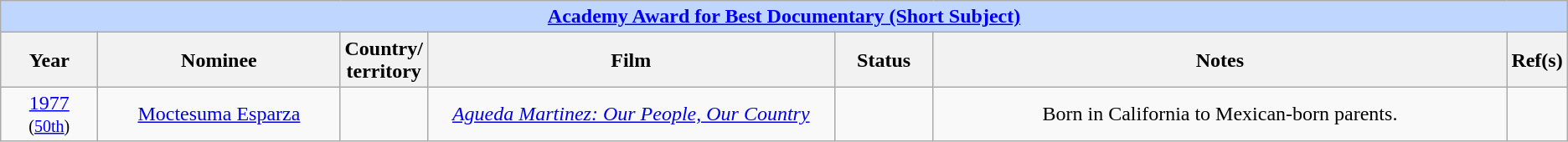<table class="wikitable" style="text-align: center">
<tr style="background:#bfd7ff;">
<td colspan="7" style="text-align:center;"><strong><a href='#'>Academy Award for Best Documentary (Short Subject)</a></strong></td>
</tr>
<tr style="background:#ebf5ff;">
<th style="width:75px;">Year</th>
<th style="width:200px;">Nominee</th>
<th style="width:50px;">Country/<br>territory</th>
<th style="width:350px;">Film</th>
<th style="width:75px;">Status</th>
<th style="width:500px;">Notes</th>
<th width="3">Ref(s)</th>
</tr>
<tr>
<td style="text-align: center"><a href='#'>1977</a><br><small>(<a href='#'>50th</a>)</small></td>
<td><a href='#'>Moctesuma Esparza</a></td>
<td><div></div></td>
<td><em><a href='#'>Agueda Martinez: Our People, Our Country</a></em></td>
<td></td>
<td>Born in California to Mexican-born parents.</td>
<td style="text-align: center"></td>
</tr>
</table>
